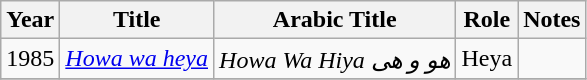<table class="wikitable sortable">
<tr>
<th>Year</th>
<th>Title</th>
<th>Arabic Title</th>
<th>Role</th>
<th class="unsortable">Notes</th>
</tr>
<tr>
<td>1985</td>
<td><em><a href='#'>Howa wa heya</a></em></td>
<td><em>Howa Wa Hiya هو و هى</em></td>
<td>Heya</td>
<td></td>
</tr>
<tr>
</tr>
</table>
